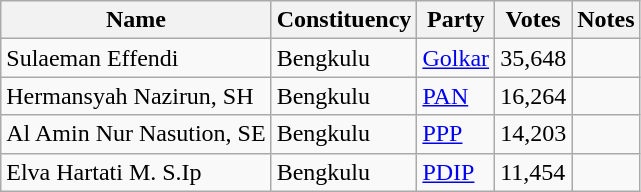<table class="wikitable sortable">
<tr>
<th>Name</th>
<th>Constituency</th>
<th>Party</th>
<th>Votes</th>
<th>Notes</th>
</tr>
<tr>
<td>Sulaeman Effendi</td>
<td>Bengkulu</td>
<td><a href='#'>Golkar</a></td>
<td>35,648</td>
<td></td>
</tr>
<tr>
<td>Hermansyah Nazirun, SH</td>
<td>Bengkulu</td>
<td><a href='#'>PAN</a></td>
<td>16,264</td>
<td></td>
</tr>
<tr>
<td>Al Amin Nur Nasution, SE</td>
<td>Bengkulu</td>
<td><a href='#'>PPP</a></td>
<td>14,203</td>
<td></td>
</tr>
<tr>
<td>Elva Hartati M. S.Ip</td>
<td>Bengkulu</td>
<td><a href='#'>PDIP</a></td>
<td>11,454</td>
<td></td>
</tr>
</table>
